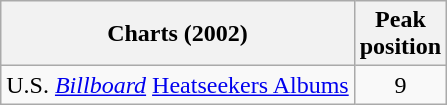<table class="wikitable sortable">
<tr>
<th>Charts (2002)</th>
<th>Peak<br>position</th>
</tr>
<tr>
<td align="left">U.S. <em><a href='#'>Billboard</a></em> <a href='#'>Heatseekers Albums</a></td>
<td style="text-align:center;">9</td>
</tr>
</table>
